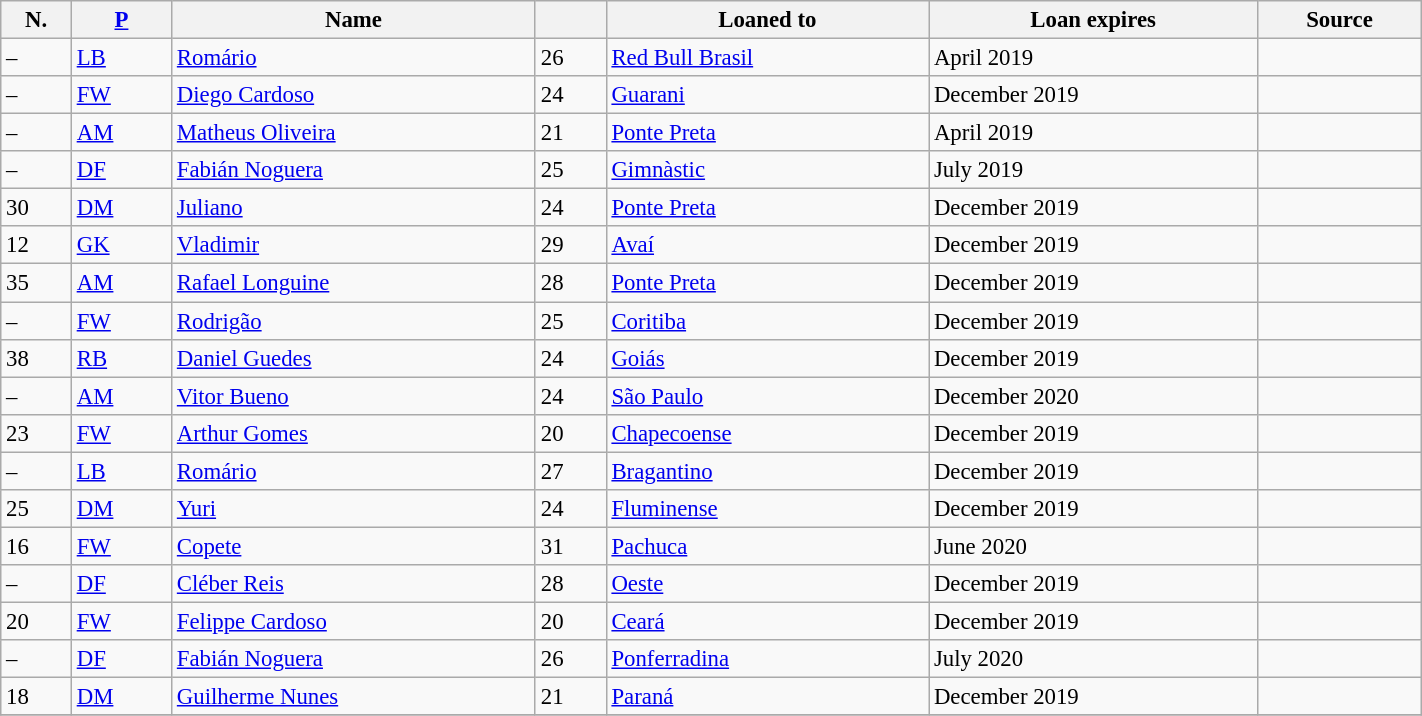<table class="wikitable sortable" style="width:75%; text-align:center; font-size:95%; text-align:left">
<tr>
<th>N.</th>
<th><a href='#'>P</a></th>
<th>Name</th>
<th></th>
<th>Loaned to</th>
<th>Loan expires</th>
<th>Source</th>
</tr>
<tr>
<td>–</td>
<td><a href='#'>LB</a></td>
<td style="text-align:left;"> <a href='#'>Romário</a></td>
<td>26</td>
<td style="text-align:left;"><a href='#'>Red Bull Brasil</a></td>
<td>April 2019</td>
<td></td>
</tr>
<tr>
<td>–</td>
<td><a href='#'>FW</a></td>
<td style="text-align:left;"> <a href='#'>Diego Cardoso</a></td>
<td>24</td>
<td style="text-align:left;"><a href='#'>Guarani</a></td>
<td>December 2019</td>
<td></td>
</tr>
<tr>
<td>–</td>
<td><a href='#'>AM</a></td>
<td style="text-align:left;"> <a href='#'>Matheus Oliveira</a></td>
<td>21</td>
<td style="text-align:left;"><a href='#'>Ponte Preta</a></td>
<td>April 2019</td>
<td></td>
</tr>
<tr>
<td>–</td>
<td><a href='#'>DF</a></td>
<td style="text-align:left;"> <a href='#'>Fabián Noguera</a></td>
<td>25</td>
<td style="text-align:left;"><a href='#'>Gimnàstic</a> </td>
<td>July 2019</td>
<td></td>
</tr>
<tr>
<td>30</td>
<td><a href='#'>DM</a></td>
<td style="text-align:left;"> <a href='#'>Juliano</a></td>
<td>24</td>
<td style="text-align:left;"><a href='#'>Ponte Preta</a></td>
<td>December 2019</td>
<td></td>
</tr>
<tr>
<td>12</td>
<td><a href='#'>GK</a></td>
<td style="text-align:left;"> <a href='#'>Vladimir</a></td>
<td>29</td>
<td style="text-align:left;"><a href='#'>Avaí</a></td>
<td>December 2019</td>
<td></td>
</tr>
<tr>
<td>35</td>
<td><a href='#'>AM</a></td>
<td style="text-align:left;"> <a href='#'>Rafael Longuine</a></td>
<td>28</td>
<td style="text-align:left;"><a href='#'>Ponte Preta</a></td>
<td>December 2019</td>
<td></td>
</tr>
<tr>
<td>–</td>
<td><a href='#'>FW</a></td>
<td style="text-align:left;"> <a href='#'>Rodrigão</a></td>
<td>25</td>
<td style="text-align:left;"><a href='#'>Coritiba</a></td>
<td>December 2019</td>
<td></td>
</tr>
<tr>
<td>38</td>
<td><a href='#'>RB</a></td>
<td style="text-align:left;"> <a href='#'>Daniel Guedes</a></td>
<td>24</td>
<td style="text-align:left;"><a href='#'>Goiás</a></td>
<td>December 2019</td>
<td></td>
</tr>
<tr>
<td>–</td>
<td><a href='#'>AM</a></td>
<td style="text-align:left;"> <a href='#'>Vitor Bueno</a></td>
<td>24</td>
<td style="text-align:left;"><a href='#'>São Paulo</a></td>
<td>December 2020</td>
<td></td>
</tr>
<tr>
<td>23</td>
<td><a href='#'>FW</a></td>
<td style="text-align:left;"> <a href='#'>Arthur Gomes</a></td>
<td>20</td>
<td style="text-align:left;"><a href='#'>Chapecoense</a></td>
<td>December 2019</td>
<td></td>
</tr>
<tr>
<td>–</td>
<td><a href='#'>LB</a></td>
<td style="text-align:left;"> <a href='#'>Romário</a></td>
<td>27</td>
<td style="text-align:left;"><a href='#'>Bragantino</a></td>
<td>December 2019</td>
<td></td>
</tr>
<tr>
<td>25</td>
<td><a href='#'>DM</a></td>
<td style="text-align:left;"> <a href='#'>Yuri</a></td>
<td>24</td>
<td style="text-align:left;"><a href='#'>Fluminense</a></td>
<td>December 2019</td>
<td></td>
</tr>
<tr>
<td>16</td>
<td><a href='#'>FW</a></td>
<td style="text-align:left;"> <a href='#'>Copete</a></td>
<td>31</td>
<td style="text-align:left;"><a href='#'>Pachuca</a> </td>
<td>June 2020</td>
<td></td>
</tr>
<tr>
<td>–</td>
<td><a href='#'>DF</a></td>
<td style="text-align:left;"> <a href='#'>Cléber Reis</a></td>
<td>28</td>
<td style="text-align:left;"><a href='#'>Oeste</a></td>
<td>December 2019</td>
<td></td>
</tr>
<tr>
<td>20</td>
<td><a href='#'>FW</a></td>
<td style="text-align:left;"> <a href='#'>Felippe Cardoso</a></td>
<td>20</td>
<td style="text-align:left;"><a href='#'>Ceará</a></td>
<td>December 2019</td>
<td></td>
</tr>
<tr>
<td>–</td>
<td><a href='#'>DF</a></td>
<td style="text-align:left;"> <a href='#'>Fabián Noguera</a></td>
<td>26</td>
<td style="text-align:left;"><a href='#'>Ponferradina</a> </td>
<td>July 2020</td>
<td></td>
</tr>
<tr>
<td>18</td>
<td><a href='#'>DM</a></td>
<td style="text-align:left;"> <a href='#'>Guilherme Nunes</a></td>
<td>21</td>
<td style="text-align:left;"><a href='#'>Paraná</a></td>
<td>December 2019</td>
<td></td>
</tr>
<tr>
</tr>
</table>
